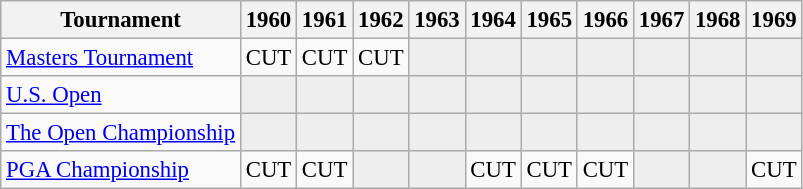<table class="wikitable" style="font-size:95%;text-align:center;">
<tr>
<th>Tournament</th>
<th>1960</th>
<th>1961</th>
<th>1962</th>
<th>1963</th>
<th>1964</th>
<th>1965</th>
<th>1966</th>
<th>1967</th>
<th>1968</th>
<th>1969</th>
</tr>
<tr>
<td align=left><a href='#'>Masters Tournament</a></td>
<td>CUT</td>
<td>CUT</td>
<td>CUT</td>
<td style="background:#eeeeee;"></td>
<td style="background:#eeeeee;"></td>
<td style="background:#eeeeee;"></td>
<td style="background:#eeeeee;"></td>
<td style="background:#eeeeee;"></td>
<td style="background:#eeeeee;"></td>
<td style="background:#eeeeee;"></td>
</tr>
<tr>
<td align=left><a href='#'>U.S. Open</a></td>
<td style="background:#eeeeee;"></td>
<td style="background:#eeeeee;"></td>
<td style="background:#eeeeee;"></td>
<td style="background:#eeeeee;"></td>
<td style="background:#eeeeee;"></td>
<td style="background:#eeeeee;"></td>
<td style="background:#eeeeee;"></td>
<td style="background:#eeeeee;"></td>
<td style="background:#eeeeee;"></td>
<td style="background:#eeeeee;"></td>
</tr>
<tr>
<td align=left><a href='#'>The Open Championship</a></td>
<td style="background:#eeeeee;"></td>
<td style="background:#eeeeee;"></td>
<td style="background:#eeeeee;"></td>
<td style="background:#eeeeee;"></td>
<td style="background:#eeeeee;"></td>
<td style="background:#eeeeee;"></td>
<td style="background:#eeeeee;"></td>
<td style="background:#eeeeee;"></td>
<td style="background:#eeeeee;"></td>
<td style="background:#eeeeee;"></td>
</tr>
<tr>
<td align=left><a href='#'>PGA Championship</a></td>
<td>CUT</td>
<td>CUT</td>
<td style="background:#eeeeee;"></td>
<td style="background:#eeeeee;"></td>
<td>CUT</td>
<td>CUT</td>
<td>CUT</td>
<td style="background:#eeeeee;"></td>
<td style="background:#eeeeee;"></td>
<td>CUT</td>
</tr>
</table>
